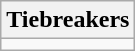<table class="wikitable collapsible collapsed">
<tr>
<th>Tiebreakers</th>
</tr>
<tr>
<td></td>
</tr>
</table>
